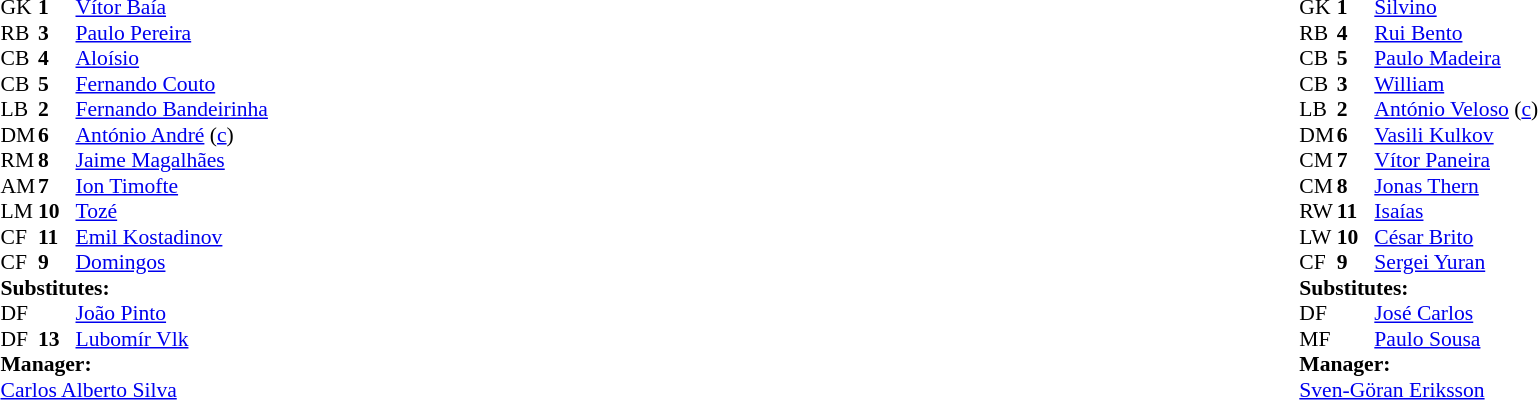<table width="100%">
<tr>
<td valign="top" width="50%"><br><table style="font-size: 90%" cellspacing="0" cellpadding="0">
<tr>
<td colspan="4"></td>
</tr>
<tr>
<th width=25></th>
<th width=25></th>
</tr>
<tr>
<td>GK</td>
<td><strong>1</strong></td>
<td> <a href='#'>Vítor Baía</a></td>
</tr>
<tr>
<td>RB</td>
<td><strong>3</strong></td>
<td> <a href='#'>Paulo Pereira</a></td>
<td></td>
<td></td>
</tr>
<tr>
<td>CB</td>
<td><strong>4</strong></td>
<td> <a href='#'>Aloísio</a></td>
<td></td>
<td></td>
</tr>
<tr>
<td>CB</td>
<td><strong>5</strong></td>
<td> <a href='#'>Fernando Couto</a></td>
</tr>
<tr>
<td>LB</td>
<td><strong>2</strong></td>
<td> <a href='#'>Fernando Bandeirinha</a></td>
</tr>
<tr>
<td>DM</td>
<td><strong>6</strong></td>
<td> <a href='#'>António André</a> (<a href='#'>c</a>)</td>
<td></td>
<td></td>
</tr>
<tr>
<td>RM</td>
<td><strong>8</strong></td>
<td> <a href='#'>Jaime Magalhães</a></td>
</tr>
<tr>
<td>AM</td>
<td><strong>7</strong></td>
<td> <a href='#'>Ion Timofte</a></td>
<td></td>
<td></td>
</tr>
<tr>
<td>LM</td>
<td><strong>10</strong></td>
<td> <a href='#'>Tozé</a></td>
</tr>
<tr>
<td>CF</td>
<td><strong>11</strong></td>
<td> <a href='#'>Emil Kostadinov</a></td>
</tr>
<tr>
<td>CF</td>
<td><strong>9</strong></td>
<td> <a href='#'>Domingos</a></td>
<td></td>
<td></td>
</tr>
<tr>
<td colspan=3><strong>Substitutes:</strong></td>
</tr>
<tr>
<td>DF</td>
<td></td>
<td> <a href='#'>João Pinto</a></td>
<td></td>
<td></td>
</tr>
<tr>
<td>DF</td>
<td><strong>13</strong></td>
<td> <a href='#'>Lubomír Vlk</a></td>
<td></td>
<td></td>
</tr>
<tr>
<td colspan=3><strong>Manager:</strong></td>
</tr>
<tr>
<td colspan=4> <a href='#'>Carlos Alberto Silva</a></td>
</tr>
</table>
</td>
<td valign="top"></td>
<td valign="top" width="50%"><br><table style="font-size: 90%" cellspacing="0" cellpadding="0" align=center>
<tr>
<td colspan="4"></td>
</tr>
<tr>
<th width=25></th>
<th width=25></th>
</tr>
<tr>
<td>GK</td>
<td><strong>1</strong></td>
<td> <a href='#'>Silvino</a></td>
</tr>
<tr>
<td>RB</td>
<td><strong>4</strong></td>
<td> <a href='#'>Rui Bento</a></td>
</tr>
<tr>
<td>CB</td>
<td><strong>5</strong></td>
<td> <a href='#'>Paulo Madeira</a></td>
<td></td>
<td></td>
</tr>
<tr>
<td>CB</td>
<td><strong>3</strong></td>
<td> <a href='#'>William</a></td>
</tr>
<tr>
<td>LB</td>
<td><strong>2</strong></td>
<td> <a href='#'>António Veloso</a> (<a href='#'>c</a>)</td>
</tr>
<tr>
<td>DM</td>
<td><strong>6</strong></td>
<td> <a href='#'>Vasili Kulkov</a></td>
</tr>
<tr>
<td>CM</td>
<td><strong>7</strong></td>
<td> <a href='#'>Vítor Paneira</a></td>
<td></td>
<td></td>
</tr>
<tr>
<td>CM</td>
<td><strong>8</strong></td>
<td> <a href='#'>Jonas Thern</a></td>
<td></td>
<td></td>
</tr>
<tr>
<td>RW</td>
<td><strong>11</strong></td>
<td> <a href='#'>Isaías</a></td>
</tr>
<tr>
<td>LW</td>
<td><strong>10</strong></td>
<td> <a href='#'>César Brito</a></td>
</tr>
<tr>
<td>CF</td>
<td><strong>9</strong></td>
<td> <a href='#'>Sergei Yuran</a></td>
<td></td>
<td></td>
</tr>
<tr>
<td colspan=3><strong>Substitutes:</strong></td>
</tr>
<tr>
<td>DF</td>
<td></td>
<td> <a href='#'>José Carlos</a></td>
<td></td>
<td></td>
</tr>
<tr>
<td>MF</td>
<td></td>
<td> <a href='#'>Paulo Sousa</a></td>
<td></td>
<td></td>
</tr>
<tr>
<td colspan=3><strong>Manager:</strong></td>
</tr>
<tr>
<td colspan=4> <a href='#'>Sven-Göran Eriksson</a></td>
</tr>
</table>
</td>
</tr>
</table>
